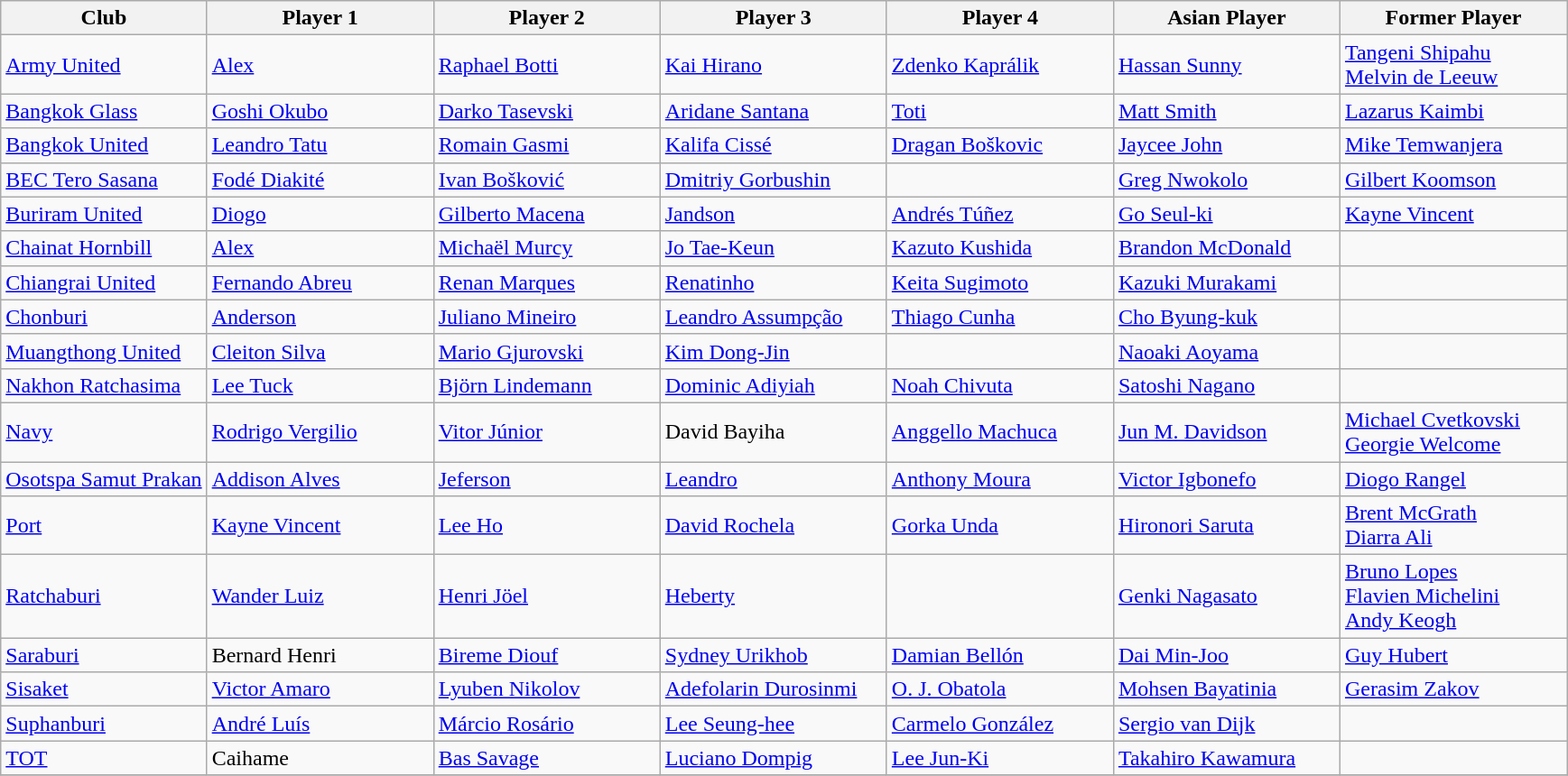<table class="wikitable" border="1">
<tr>
<th>Club</th>
<th width="160">Player 1</th>
<th width="160">Player 2</th>
<th width="160">Player 3</th>
<th width="160">Player 4</th>
<th width="160">Asian Player</th>
<th width="160">Former Player</th>
</tr>
<tr>
<td><a href='#'>Army United</a></td>
<td> <a href='#'>Alex</a></td>
<td> <a href='#'>Raphael Botti</a></td>
<td> <a href='#'>Kai Hirano</a></td>
<td> <a href='#'>Zdenko Kaprálik</a></td>
<td> <a href='#'>Hassan Sunny</a></td>
<td> <a href='#'>Tangeni Shipahu</a> <br>  <a href='#'>Melvin de Leeuw</a></td>
</tr>
<tr>
<td><a href='#'>Bangkok Glass</a></td>
<td> <a href='#'>Goshi Okubo</a></td>
<td> <a href='#'>Darko Tasevski</a></td>
<td> <a href='#'>Aridane Santana</a></td>
<td> <a href='#'>Toti</a></td>
<td> <a href='#'>Matt Smith</a></td>
<td> <a href='#'>Lazarus Kaimbi</a></td>
</tr>
<tr>
<td><a href='#'>Bangkok United</a></td>
<td> <a href='#'>Leandro Tatu</a></td>
<td> <a href='#'>Romain Gasmi</a></td>
<td> <a href='#'>Kalifa Cissé</a></td>
<td> <a href='#'>Dragan Boškovic</a></td>
<td> <a href='#'>Jaycee John</a></td>
<td> <a href='#'>Mike Temwanjera</a></td>
</tr>
<tr>
<td><a href='#'>BEC Tero Sasana</a></td>
<td> <a href='#'>Fodé Diakité</a></td>
<td> <a href='#'>Ivan Bošković</a></td>
<td> <a href='#'>Dmitriy Gorbushin</a></td>
<td></td>
<td> <a href='#'>Greg Nwokolo</a></td>
<td> <a href='#'>Gilbert Koomson</a></td>
</tr>
<tr>
<td><a href='#'>Buriram United</a></td>
<td> <a href='#'>Diogo</a></td>
<td> <a href='#'>Gilberto Macena</a></td>
<td> <a href='#'>Jandson</a></td>
<td> <a href='#'>Andrés Túñez</a></td>
<td> <a href='#'>Go Seul-ki</a></td>
<td> <a href='#'>Kayne Vincent</a></td>
</tr>
<tr>
<td><a href='#'>Chainat Hornbill</a></td>
<td> <a href='#'>Alex</a></td>
<td> <a href='#'>Michaël Murcy</a></td>
<td> <a href='#'>Jo Tae-Keun</a></td>
<td> <a href='#'>Kazuto Kushida</a></td>
<td> <a href='#'>Brandon McDonald</a></td>
<td></td>
</tr>
<tr>
<td><a href='#'>Chiangrai United</a></td>
<td> <a href='#'>Fernando Abreu</a></td>
<td> <a href='#'>Renan Marques</a></td>
<td> <a href='#'>Renatinho</a></td>
<td> <a href='#'>Keita Sugimoto</a></td>
<td> <a href='#'>Kazuki Murakami</a></td>
<td></td>
</tr>
<tr>
<td><a href='#'>Chonburi</a></td>
<td> <a href='#'>Anderson</a></td>
<td> <a href='#'>Juliano Mineiro</a></td>
<td> <a href='#'>Leandro Assumpção</a></td>
<td> <a href='#'>Thiago Cunha</a></td>
<td> <a href='#'>Cho Byung-kuk</a></td>
<td></td>
</tr>
<tr>
<td><a href='#'>Muangthong United</a></td>
<td> <a href='#'>Cleiton Silva</a></td>
<td> <a href='#'>Mario Gjurovski</a></td>
<td> <a href='#'>Kim Dong-Jin</a></td>
<td></td>
<td> <a href='#'>Naoaki Aoyama</a></td>
<td></td>
</tr>
<tr>
<td><a href='#'>Nakhon Ratchasima</a></td>
<td> <a href='#'>Lee Tuck</a></td>
<td> <a href='#'>Björn Lindemann</a></td>
<td> <a href='#'>Dominic Adiyiah</a></td>
<td> <a href='#'>Noah Chivuta</a></td>
<td> <a href='#'>Satoshi Nagano</a></td>
<td></td>
</tr>
<tr>
<td><a href='#'>Navy</a></td>
<td> <a href='#'>Rodrigo Vergilio</a></td>
<td> <a href='#'>Vitor Júnior</a></td>
<td> David Bayiha</td>
<td> <a href='#'>Anggello Machuca</a></td>
<td> <a href='#'>Jun M. Davidson</a></td>
<td> <a href='#'>Michael Cvetkovski</a> <br>  <a href='#'>Georgie Welcome</a></td>
</tr>
<tr>
<td><a href='#'>Osotspa Samut Prakan</a></td>
<td> <a href='#'>Addison Alves</a></td>
<td> <a href='#'>Jeferson</a></td>
<td> <a href='#'>Leandro</a></td>
<td> <a href='#'>Anthony Moura</a></td>
<td> <a href='#'>Victor Igbonefo</a></td>
<td> <a href='#'>Diogo Rangel</a></td>
</tr>
<tr>
<td><a href='#'>Port</a></td>
<td> <a href='#'>Kayne Vincent</a></td>
<td> <a href='#'>Lee Ho</a></td>
<td> <a href='#'>David Rochela</a></td>
<td> <a href='#'>Gorka Unda</a></td>
<td> <a href='#'>Hironori Saruta</a></td>
<td> <a href='#'>Brent McGrath</a> <br>  <a href='#'>Diarra Ali</a></td>
</tr>
<tr>
<td><a href='#'>Ratchaburi</a></td>
<td> <a href='#'>Wander Luiz</a></td>
<td> <a href='#'>Henri Jöel</a></td>
<td> <a href='#'>Heberty</a></td>
<td></td>
<td> <a href='#'>Genki Nagasato</a></td>
<td> <a href='#'>Bruno Lopes</a> <br>  <a href='#'>Flavien Michelini</a> <br> <a href='#'>Andy Keogh</a></td>
</tr>
<tr>
<td><a href='#'>Saraburi</a></td>
<td> Bernard Henri</td>
<td> <a href='#'>Bireme Diouf</a></td>
<td> <a href='#'>Sydney Urikhob</a></td>
<td> <a href='#'>Damian Bellón</a></td>
<td> <a href='#'>Dai Min-Joo</a></td>
<td> <a href='#'>Guy Hubert</a></td>
</tr>
<tr>
<td><a href='#'>Sisaket</a></td>
<td> <a href='#'>Victor Amaro</a></td>
<td> <a href='#'>Lyuben Nikolov</a></td>
<td> <a href='#'>Adefolarin Durosinmi</a></td>
<td> <a href='#'>O. J. Obatola</a></td>
<td> <a href='#'>Mohsen Bayatinia</a></td>
<td> <a href='#'>Gerasim Zakov</a></td>
</tr>
<tr>
<td><a href='#'>Suphanburi</a></td>
<td> <a href='#'>André Luís</a></td>
<td> <a href='#'>Márcio Rosário</a></td>
<td> <a href='#'>Lee Seung-hee</a></td>
<td> <a href='#'>Carmelo González</a></td>
<td> <a href='#'>Sergio van Dijk</a></td>
<td></td>
</tr>
<tr>
<td><a href='#'>TOT</a></td>
<td> Caihame</td>
<td> <a href='#'>Bas Savage</a></td>
<td> <a href='#'>Luciano Dompig</a></td>
<td> <a href='#'>Lee Jun-Ki</a></td>
<td> <a href='#'>Takahiro Kawamura</a></td>
<td></td>
</tr>
<tr>
</tr>
</table>
